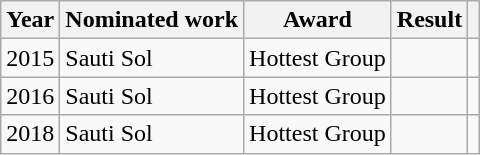<table class ="wikitable">
<tr>
<th>Year</th>
<th>Nominated work</th>
<th>Award</th>
<th>Result</th>
<th></th>
</tr>
<tr>
<td>2015</td>
<td>Sauti Sol</td>
<td>Hottest Group</td>
<td></td>
<td></td>
</tr>
<tr>
<td>2016</td>
<td>Sauti Sol</td>
<td>Hottest Group</td>
<td></td>
<td></td>
</tr>
<tr>
<td>2018</td>
<td>Sauti Sol</td>
<td>Hottest Group</td>
<td></td>
<td></td>
</tr>
</table>
